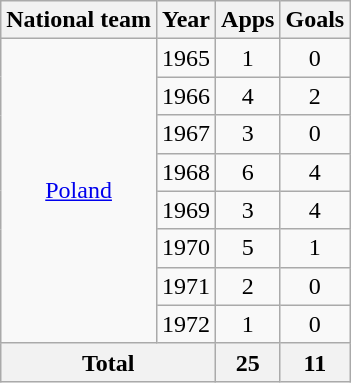<table class="wikitable" style="text-align:center">
<tr>
<th>National team</th>
<th>Year</th>
<th>Apps</th>
<th>Goals</th>
</tr>
<tr>
<td rowspan="8"><a href='#'>Poland</a></td>
<td>1965</td>
<td>1</td>
<td>0</td>
</tr>
<tr>
<td>1966</td>
<td>4</td>
<td>2</td>
</tr>
<tr>
<td>1967</td>
<td>3</td>
<td>0</td>
</tr>
<tr>
<td>1968</td>
<td>6</td>
<td>4</td>
</tr>
<tr>
<td>1969</td>
<td>3</td>
<td>4</td>
</tr>
<tr>
<td>1970</td>
<td>5</td>
<td>1</td>
</tr>
<tr>
<td>1971</td>
<td>2</td>
<td>0</td>
</tr>
<tr>
<td>1972</td>
<td>1</td>
<td>0</td>
</tr>
<tr>
<th colspan="2">Total</th>
<th>25</th>
<th>11</th>
</tr>
</table>
